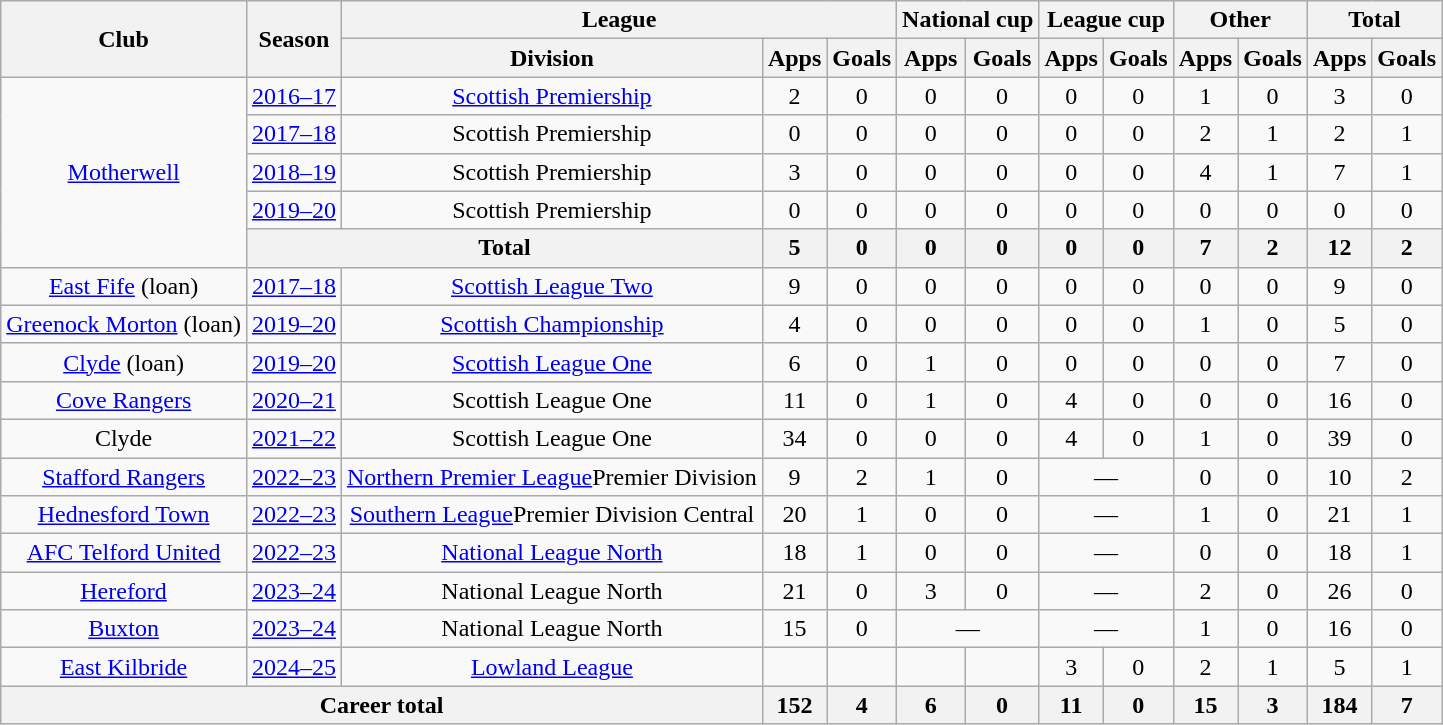<table class="wikitable" style="text-align: center">
<tr>
<th rowspan="2">Club</th>
<th rowspan="2">Season</th>
<th colspan="3">League</th>
<th colspan="2">National cup</th>
<th colspan="2">League cup</th>
<th colspan="2">Other</th>
<th colspan="2">Total</th>
</tr>
<tr>
<th>Division</th>
<th>Apps</th>
<th>Goals</th>
<th>Apps</th>
<th>Goals</th>
<th>Apps</th>
<th>Goals</th>
<th>Apps</th>
<th>Goals</th>
<th>Apps</th>
<th>Goals</th>
</tr>
<tr>
<td rowspan="5"><a href='#'>Motherwell</a></td>
<td><a href='#'>2016–17</a></td>
<td><a href='#'>Scottish Premiership</a></td>
<td>2</td>
<td>0</td>
<td>0</td>
<td>0</td>
<td>0</td>
<td>0</td>
<td>1</td>
<td>0</td>
<td>3</td>
<td>0</td>
</tr>
<tr>
<td><a href='#'>2017–18</a></td>
<td>Scottish Premiership</td>
<td>0</td>
<td>0</td>
<td>0</td>
<td>0</td>
<td>0</td>
<td>0</td>
<td>2</td>
<td>1</td>
<td>2</td>
<td>1</td>
</tr>
<tr>
<td><a href='#'>2018–19</a></td>
<td>Scottish Premiership</td>
<td>3</td>
<td>0</td>
<td>0</td>
<td>0</td>
<td>0</td>
<td>0</td>
<td>4</td>
<td>1</td>
<td>7</td>
<td>1</td>
</tr>
<tr>
<td><a href='#'>2019–20</a></td>
<td>Scottish Premiership</td>
<td>0</td>
<td>0</td>
<td>0</td>
<td>0</td>
<td>0</td>
<td>0</td>
<td>0</td>
<td>0</td>
<td>0</td>
<td>0</td>
</tr>
<tr>
<th colspan=2>Total</th>
<th>5</th>
<th>0</th>
<th>0</th>
<th>0</th>
<th>0</th>
<th>0</th>
<th>7</th>
<th>2</th>
<th>12</th>
<th>2</th>
</tr>
<tr>
<td><a href='#'>East Fife</a> (loan)</td>
<td><a href='#'>2017–18</a></td>
<td><a href='#'>Scottish League Two</a></td>
<td>9</td>
<td>0</td>
<td>0</td>
<td>0</td>
<td>0</td>
<td>0</td>
<td>0</td>
<td>0</td>
<td>9</td>
<td>0</td>
</tr>
<tr>
<td><a href='#'>Greenock Morton</a> (loan)</td>
<td><a href='#'>2019–20</a></td>
<td><a href='#'>Scottish Championship</a></td>
<td>4</td>
<td>0</td>
<td>0</td>
<td>0</td>
<td>0</td>
<td>0</td>
<td>1</td>
<td>0</td>
<td>5</td>
<td>0</td>
</tr>
<tr>
<td><a href='#'>Clyde</a> (loan)</td>
<td><a href='#'>2019–20</a></td>
<td><a href='#'>Scottish League One</a></td>
<td>6</td>
<td>0</td>
<td>1</td>
<td>0</td>
<td>0</td>
<td>0</td>
<td>0</td>
<td>0</td>
<td>7</td>
<td>0</td>
</tr>
<tr>
<td><a href='#'>Cove Rangers</a></td>
<td><a href='#'>2020–21</a></td>
<td>Scottish League One</td>
<td>11</td>
<td>0</td>
<td>1</td>
<td>0</td>
<td>4</td>
<td>0</td>
<td>0</td>
<td>0</td>
<td>16</td>
<td>0</td>
</tr>
<tr>
<td>Clyde</td>
<td><a href='#'>2021–22</a></td>
<td>Scottish League One</td>
<td>34</td>
<td>0</td>
<td>0</td>
<td>0</td>
<td>4</td>
<td>0</td>
<td>1</td>
<td>0</td>
<td>39</td>
<td>0</td>
</tr>
<tr>
<td><a href='#'>Stafford Rangers</a></td>
<td><a href='#'>2022–23</a></td>
<td><a href='#'>Northern Premier League</a>Premier Division</td>
<td>9</td>
<td>2</td>
<td>1</td>
<td>0</td>
<td colspan="2">—</td>
<td>0</td>
<td>0</td>
<td>10</td>
<td>2</td>
</tr>
<tr>
<td><a href='#'>Hednesford Town</a></td>
<td><a href='#'>2022–23</a></td>
<td><a href='#'>Southern League</a>Premier Division Central</td>
<td>20</td>
<td>1</td>
<td>0</td>
<td>0</td>
<td colspan="2">—</td>
<td>1</td>
<td>0</td>
<td>21</td>
<td>1</td>
</tr>
<tr>
<td><a href='#'>AFC Telford United</a></td>
<td><a href='#'>2022–23</a></td>
<td><a href='#'>National League North</a></td>
<td>18</td>
<td>1</td>
<td>0</td>
<td>0</td>
<td colspan="2">—</td>
<td>0</td>
<td>0</td>
<td>18</td>
<td>1</td>
</tr>
<tr>
<td><a href='#'>Hereford</a></td>
<td><a href='#'>2023–24</a></td>
<td>National League North</td>
<td>21</td>
<td>0</td>
<td>3</td>
<td>0</td>
<td colspan="2">—</td>
<td>2</td>
<td>0</td>
<td>26</td>
<td>0</td>
</tr>
<tr>
<td><a href='#'>Buxton</a></td>
<td><a href='#'>2023–24</a></td>
<td>National League North</td>
<td>15</td>
<td>0</td>
<td colspan="2">—</td>
<td colspan="2">—</td>
<td>1</td>
<td>0</td>
<td>16</td>
<td>0</td>
</tr>
<tr>
<td><a href='#'>East Kilbride</a></td>
<td><a href='#'>2024–25</a></td>
<td><a href='#'>Lowland League</a></td>
<td></td>
<td></td>
<td></td>
<td></td>
<td>3</td>
<td>0</td>
<td>2</td>
<td>1</td>
<td>5</td>
<td>1</td>
</tr>
<tr>
<th colspan="3">Career total</th>
<th>152</th>
<th>4</th>
<th>6</th>
<th>0</th>
<th>11</th>
<th>0</th>
<th>15</th>
<th>3</th>
<th>184</th>
<th>7</th>
</tr>
</table>
